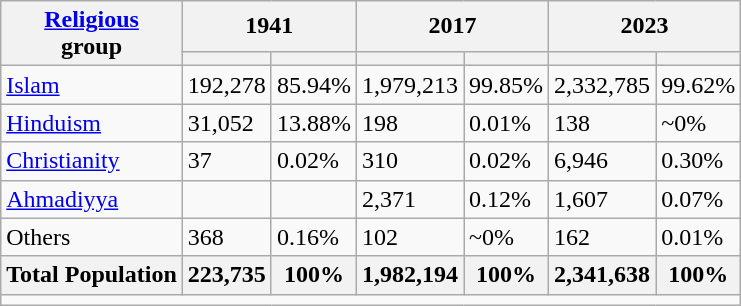<table class="wikitable sortable">
<tr>
<th rowspan="2"><a href='#'>Religious</a><br>group</th>
<th colspan="2">1941</th>
<th colspan="2">2017</th>
<th colspan="2">2023</th>
</tr>
<tr>
<th><a href='#'></a></th>
<th></th>
<th></th>
<th></th>
<th></th>
<th></th>
</tr>
<tr>
<td><a href='#'>Islam</a> </td>
<td>192,278</td>
<td>85.94%</td>
<td>1,979,213</td>
<td>99.85%</td>
<td>2,332,785</td>
<td>99.62%</td>
</tr>
<tr>
<td><a href='#'>Hinduism</a> </td>
<td>31,052</td>
<td>13.88%</td>
<td>198</td>
<td>0.01%</td>
<td>138</td>
<td>~0%</td>
</tr>
<tr>
<td><a href='#'>Christianity</a> </td>
<td>37</td>
<td>0.02%</td>
<td>310</td>
<td>0.02%</td>
<td>6,946</td>
<td>0.30%</td>
</tr>
<tr>
<td><a href='#'>Ahmadiyya</a> </td>
<td></td>
<td></td>
<td>2,371</td>
<td>0.12%</td>
<td>1,607</td>
<td>0.07%</td>
</tr>
<tr>
<td>Others</td>
<td>368</td>
<td>0.16%</td>
<td>102</td>
<td>~0%</td>
<td>162</td>
<td>0.01%</td>
</tr>
<tr>
<th>Total Population</th>
<th>223,735</th>
<th>100%</th>
<th>1,982,194</th>
<th>100%</th>
<th>2,341,638</th>
<th>100%</th>
</tr>
<tr class="sortbottom">
<td colspan="7"></td>
</tr>
</table>
